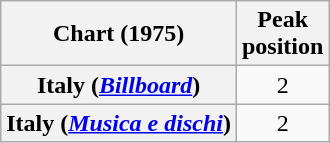<table class="wikitable plainrowheaders" style="text-align:center">
<tr>
<th scope="col">Chart (1975)</th>
<th scope="col">Peak<br>position</th>
</tr>
<tr>
<th scope="row">Italy (<em><a href='#'>Billboard</a></em>)</th>
<td>2</td>
</tr>
<tr>
<th scope="row">Italy (<em><a href='#'>Musica e dischi</a></em>)</th>
<td>2</td>
</tr>
</table>
